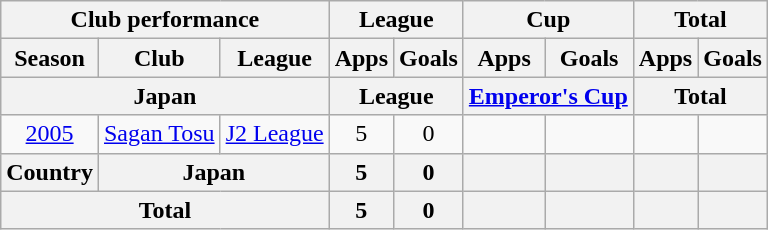<table class="wikitable" style="text-align:center;">
<tr>
<th colspan=3>Club performance</th>
<th colspan=2>League</th>
<th colspan=2>Cup</th>
<th colspan=2>Total</th>
</tr>
<tr>
<th>Season</th>
<th>Club</th>
<th>League</th>
<th>Apps</th>
<th>Goals</th>
<th>Apps</th>
<th>Goals</th>
<th>Apps</th>
<th>Goals</th>
</tr>
<tr>
<th colspan=3>Japan</th>
<th colspan=2>League</th>
<th colspan=2><a href='#'>Emperor's Cup</a></th>
<th colspan=2>Total</th>
</tr>
<tr>
<td><a href='#'>2005</a></td>
<td><a href='#'>Sagan Tosu</a></td>
<td><a href='#'>J2 League</a></td>
<td>5</td>
<td>0</td>
<td></td>
<td></td>
<td></td>
<td></td>
</tr>
<tr>
<th rowspan=1>Country</th>
<th colspan=2>Japan</th>
<th>5</th>
<th>0</th>
<th></th>
<th></th>
<th></th>
<th></th>
</tr>
<tr>
<th colspan=3>Total</th>
<th>5</th>
<th>0</th>
<th></th>
<th></th>
<th></th>
<th></th>
</tr>
</table>
